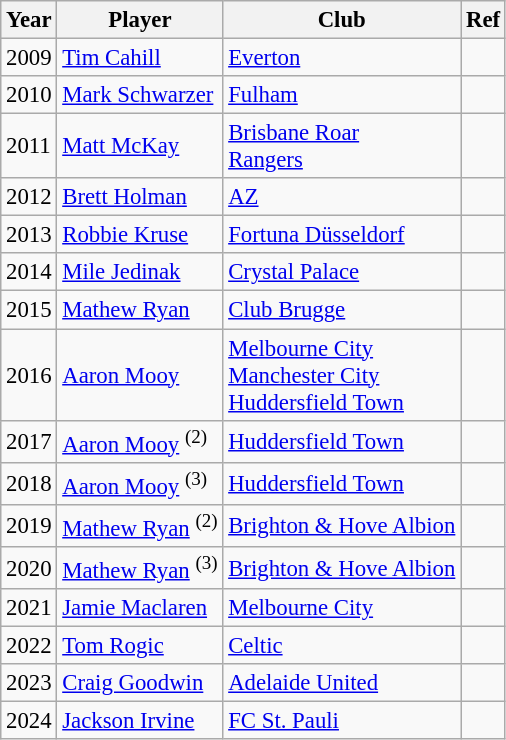<table class="wikitable" style="font-size: 95%;">
<tr>
<th>Year</th>
<th>Player</th>
<th>Club</th>
<th>Ref</th>
</tr>
<tr>
<td>2009</td>
<td><a href='#'>Tim Cahill</a></td>
<td> <a href='#'>Everton</a></td>
<td></td>
</tr>
<tr>
<td>2010</td>
<td><a href='#'>Mark Schwarzer</a></td>
<td> <a href='#'>Fulham</a></td>
<td></td>
</tr>
<tr>
<td>2011</td>
<td><a href='#'>Matt McKay</a></td>
<td> <a href='#'>Brisbane Roar</a> <br> <a href='#'>Rangers</a></td>
<td></td>
</tr>
<tr>
<td>2012</td>
<td><a href='#'>Brett Holman</a></td>
<td> <a href='#'>AZ</a></td>
<td></td>
</tr>
<tr>
<td>2013</td>
<td><a href='#'>Robbie Kruse</a></td>
<td> <a href='#'>Fortuna Düsseldorf</a></td>
<td></td>
</tr>
<tr>
<td>2014</td>
<td><a href='#'>Mile Jedinak</a></td>
<td> <a href='#'>Crystal Palace</a></td>
<td></td>
</tr>
<tr>
<td>2015</td>
<td><a href='#'>Mathew Ryan</a></td>
<td> <a href='#'>Club Brugge</a></td>
<td></td>
</tr>
<tr>
<td>2016</td>
<td><a href='#'>Aaron Mooy</a></td>
<td> <a href='#'>Melbourne City</a> <br> <a href='#'>Manchester City</a> <br> <a href='#'>Huddersfield Town</a></td>
<td></td>
</tr>
<tr>
<td>2017</td>
<td><a href='#'>Aaron Mooy</a> <sup>(2)</sup></td>
<td> <a href='#'>Huddersfield Town</a></td>
<td></td>
</tr>
<tr>
<td>2018</td>
<td><a href='#'>Aaron Mooy</a> <sup>(3)</sup></td>
<td> <a href='#'>Huddersfield Town</a></td>
<td></td>
</tr>
<tr>
<td>2019</td>
<td><a href='#'>Mathew Ryan</a> <sup>(2)</sup></td>
<td> <a href='#'>Brighton & Hove Albion</a></td>
<td></td>
</tr>
<tr>
<td>2020</td>
<td><a href='#'>Mathew Ryan</a> <sup>(3)</sup></td>
<td> <a href='#'>Brighton & Hove Albion</a></td>
<td></td>
</tr>
<tr>
<td>2021</td>
<td><a href='#'>Jamie Maclaren</a></td>
<td> <a href='#'>Melbourne City</a></td>
<td></td>
</tr>
<tr>
<td>2022</td>
<td><a href='#'>Tom Rogic</a></td>
<td> <a href='#'>Celtic</a></td>
<td></td>
</tr>
<tr>
<td>2023</td>
<td><a href='#'>Craig Goodwin</a></td>
<td> <a href='#'>Adelaide United</a></td>
<td></td>
</tr>
<tr>
<td>2024</td>
<td><a href='#'>Jackson Irvine</a></td>
<td> <a href='#'>FC St. Pauli</a></td>
<td></td>
</tr>
</table>
